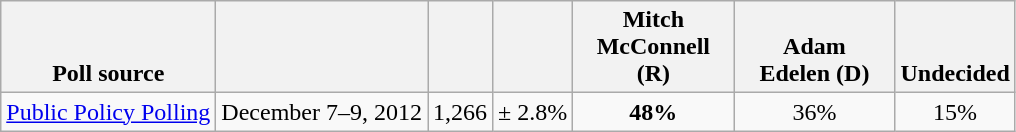<table class="wikitable" style="text-align:center">
<tr valign= bottom>
<th>Poll source</th>
<th></th>
<th></th>
<th></th>
<th style="width:100px;">Mitch<br>McConnell (R)</th>
<th style="width:100px;">Adam<br>Edelen (D)</th>
<th>Undecided</th>
</tr>
<tr>
<td align=left><a href='#'>Public Policy Polling</a></td>
<td>December 7–9, 2012</td>
<td>1,266</td>
<td>± 2.8%</td>
<td><strong>48%</strong></td>
<td>36%</td>
<td>15%</td>
</tr>
</table>
